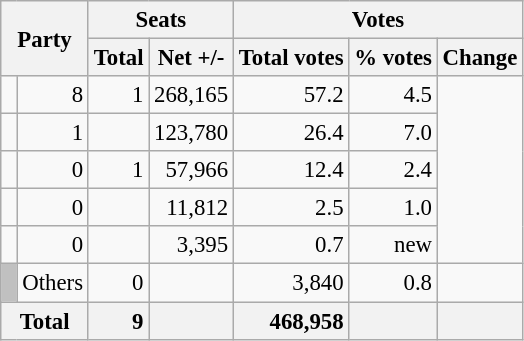<table class="wikitable" style="text-align:right; font-size:95%;">
<tr>
<th colspan="2" rowspan="2">Party</th>
<th colspan="2">Seats</th>
<th colspan="3">Votes</th>
</tr>
<tr>
<th>Total</th>
<th>Net +/-</th>
<th>Total votes</th>
<th>% votes</th>
<th>Change</th>
</tr>
<tr>
<td></td>
<td>8</td>
<td>1</td>
<td>268,165</td>
<td>57.2</td>
<td>4.5</td>
</tr>
<tr>
<td></td>
<td>1</td>
<td></td>
<td>123,780</td>
<td>26.4</td>
<td>7.0</td>
</tr>
<tr>
<td></td>
<td>0</td>
<td>1</td>
<td>57,966</td>
<td>12.4</td>
<td>2.4</td>
</tr>
<tr>
<td></td>
<td>0</td>
<td></td>
<td>11,812</td>
<td>2.5</td>
<td>1.0</td>
</tr>
<tr>
<td></td>
<td>0</td>
<td></td>
<td>3,395</td>
<td>0.7</td>
<td>new</td>
</tr>
<tr>
<td style="background:silver;"> </td>
<td align=left>Others</td>
<td>0</td>
<td></td>
<td>3,840</td>
<td>0.8</td>
<td></td>
</tr>
<tr>
<th colspan="2" style="background:#f2f2f2">Total</th>
<td style="background:#f2f2f2;"><strong>9</strong></td>
<td style="background:#f2f2f2;"></td>
<td style="background:#f2f2f2;"><strong>468,958</strong></td>
<td style="background:#f2f2f2;"></td>
<td style="background:#f2f2f2;"></td>
</tr>
</table>
